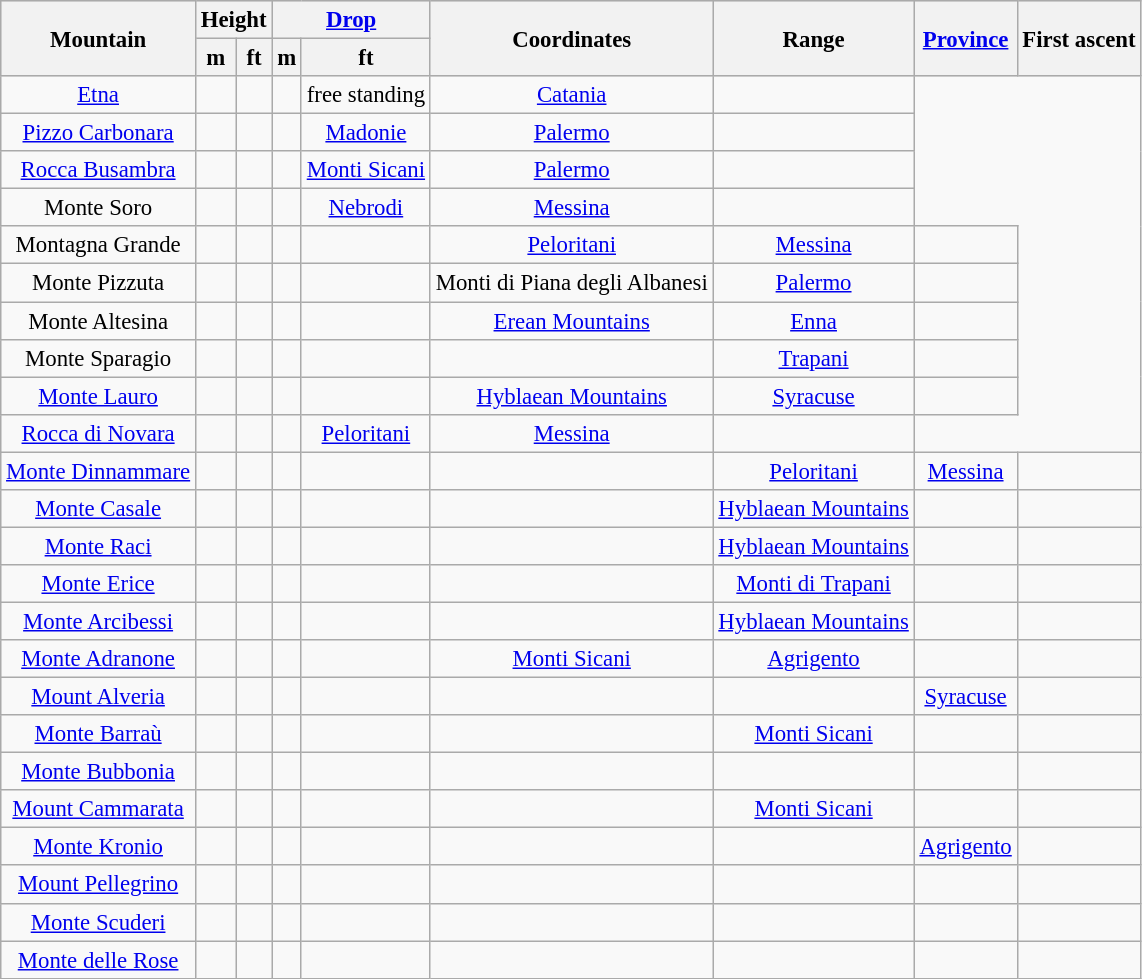<table class="wikitable sortable" style="text-align: center; font-size: 95%;">
<tr bgcolor="#dddddd">
<th rowspan=2>Mountain</th>
<th colspan=2>Height</th>
<th colspan=2><a href='#'>Drop</a></th>
<th rowspan=2>Coordinates</th>
<th rowspan=2>Range</th>
<th rowspan=2><a href='#'>Province</a></th>
<th rowspan=2>First ascent</th>
</tr>
<tr>
<th>m</th>
<th>ft</th>
<th>m</th>
<th>ft</th>
</tr>
<tr>
<td><a href='#'>Etna</a></td>
<td></td>
<td></td>
<td></td>
<td>free standing</td>
<td><a href='#'>Catania</a></td>
<td></td>
</tr>
<tr>
<td><a href='#'>Pizzo Carbonara</a></td>
<td></td>
<td></td>
<td></td>
<td><a href='#'>Madonie</a></td>
<td><a href='#'>Palermo</a></td>
<td></td>
</tr>
<tr>
<td><a href='#'>Rocca Busambra</a></td>
<td></td>
<td></td>
<td></td>
<td><a href='#'>Monti Sicani</a></td>
<td><a href='#'>Palermo</a></td>
<td></td>
</tr>
<tr>
<td>Monte Soro</td>
<td></td>
<td></td>
<td></td>
<td><a href='#'>Nebrodi</a></td>
<td><a href='#'>Messina</a></td>
<td></td>
</tr>
<tr>
<td>Montagna Grande</td>
<td></td>
<td></td>
<td></td>
<td></td>
<td><a href='#'>Peloritani</a></td>
<td><a href='#'>Messina</a></td>
<td></td>
</tr>
<tr>
<td>Monte Pizzuta</td>
<td></td>
<td></td>
<td></td>
<td></td>
<td>Monti di Piana degli Albanesi</td>
<td><a href='#'>Palermo</a></td>
<td></td>
</tr>
<tr>
<td>Monte Altesina</td>
<td></td>
<td></td>
<td></td>
<td></td>
<td><a href='#'>Erean Mountains</a></td>
<td><a href='#'>Enna</a></td>
<td></td>
</tr>
<tr>
<td>Monte Sparagio</td>
<td></td>
<td></td>
<td></td>
<td></td>
<td></td>
<td><a href='#'>Trapani</a></td>
<td></td>
</tr>
<tr>
<td><a href='#'>Monte Lauro</a></td>
<td></td>
<td></td>
<td></td>
<td></td>
<td><a href='#'>Hyblaean Mountains</a></td>
<td><a href='#'>Syracuse</a></td>
<td></td>
</tr>
<tr>
<td><a href='#'>Rocca di Novara</a></td>
<td></td>
<td></td>
<td></td>
<td><a href='#'>Peloritani</a></td>
<td><a href='#'>Messina</a></td>
<td></td>
</tr>
<tr>
<td><a href='#'>Monte Dinnammare</a></td>
<td></td>
<td></td>
<td></td>
<td></td>
<td></td>
<td><a href='#'>Peloritani</a></td>
<td><a href='#'>Messina</a></td>
<td></td>
</tr>
<tr>
<td><a href='#'>Monte Casale</a></td>
<td></td>
<td></td>
<td></td>
<td></td>
<td></td>
<td><a href='#'>Hyblaean Mountains</a></td>
<td></td>
<td></td>
</tr>
<tr>
<td><a href='#'>Monte Raci</a></td>
<td></td>
<td></td>
<td></td>
<td></td>
<td></td>
<td><a href='#'>Hyblaean Mountains</a></td>
<td></td>
<td></td>
</tr>
<tr>
<td><a href='#'>Monte Erice</a></td>
<td></td>
<td></td>
<td></td>
<td></td>
<td></td>
<td><a href='#'>Monti di Trapani</a></td>
<td></td>
<td></td>
</tr>
<tr>
<td><a href='#'>Monte Arcibessi</a></td>
<td></td>
<td></td>
<td></td>
<td></td>
<td></td>
<td><a href='#'>Hyblaean Mountains</a></td>
<td></td>
<td></td>
</tr>
<tr>
<td><a href='#'>Monte Adranone</a></td>
<td></td>
<td></td>
<td></td>
<td></td>
<td><a href='#'>Monti Sicani</a></td>
<td><a href='#'>Agrigento</a></td>
<td></td>
</tr>
<tr>
<td><a href='#'>Mount Alveria</a></td>
<td></td>
<td></td>
<td></td>
<td></td>
<td></td>
<td></td>
<td><a href='#'>Syracuse</a></td>
<td></td>
</tr>
<tr>
<td><a href='#'>Monte Barraù</a></td>
<td></td>
<td></td>
<td></td>
<td></td>
<td></td>
<td><a href='#'>Monti Sicani</a></td>
<td></td>
<td></td>
</tr>
<tr>
<td><a href='#'>Monte Bubbonia</a></td>
<td></td>
<td></td>
<td></td>
<td></td>
<td></td>
<td></td>
<td></td>
<td></td>
</tr>
<tr>
<td><a href='#'>Mount Cammarata</a></td>
<td></td>
<td></td>
<td></td>
<td></td>
<td></td>
<td><a href='#'>Monti Sicani</a></td>
<td></td>
<td></td>
</tr>
<tr>
<td><a href='#'>Monte Kronio</a></td>
<td></td>
<td></td>
<td></td>
<td></td>
<td></td>
<td></td>
<td><a href='#'>Agrigento</a></td>
<td></td>
</tr>
<tr>
<td><a href='#'>Mount Pellegrino</a></td>
<td></td>
<td></td>
<td></td>
<td></td>
<td></td>
<td></td>
<td></td>
<td></td>
</tr>
<tr>
<td><a href='#'>Monte Scuderi</a></td>
<td></td>
<td></td>
<td></td>
<td></td>
<td></td>
<td></td>
<td></td>
<td></td>
</tr>
<tr>
<td><a href='#'>Monte delle Rose</a></td>
<td></td>
<td></td>
<td></td>
<td></td>
<td></td>
<td></td>
<td></td>
<td></td>
</tr>
</table>
